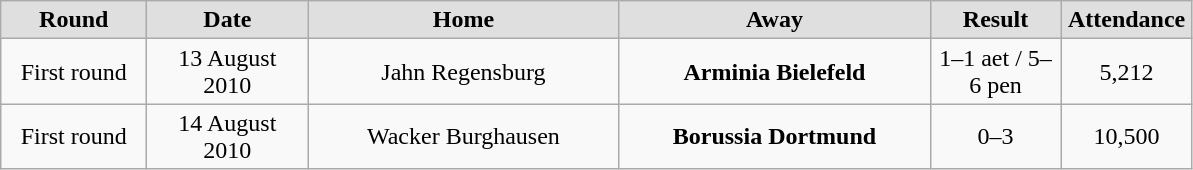<table class="wikitable">
<tr style="text-align:center; background:#dfdfdf;">
<td style="width:90px;"><strong>Round</strong></td>
<td style="width:100px;"><strong>Date</strong></td>
<td style="width:200px;"><strong>Home</strong></td>
<td style="width:200px;"><strong>Away</strong></td>
<td style="width:80px;"><strong>Result</strong></td>
<td style="width:80px;"><strong>Attendance</strong></td>
</tr>
<tr style="text-align:center;">
<td>First round</td>
<td>13 August 2010</td>
<td>Jahn Regensburg</td>
<td><strong>Arminia Bielefeld</strong></td>
<td>1–1 aet / 5–6 pen</td>
<td>5,212</td>
</tr>
<tr style="text-align:center;">
<td>First round</td>
<td>14 August 2010</td>
<td>Wacker Burghausen</td>
<td><strong>Borussia Dortmund</strong></td>
<td>0–3</td>
<td>10,500</td>
</tr>
</table>
